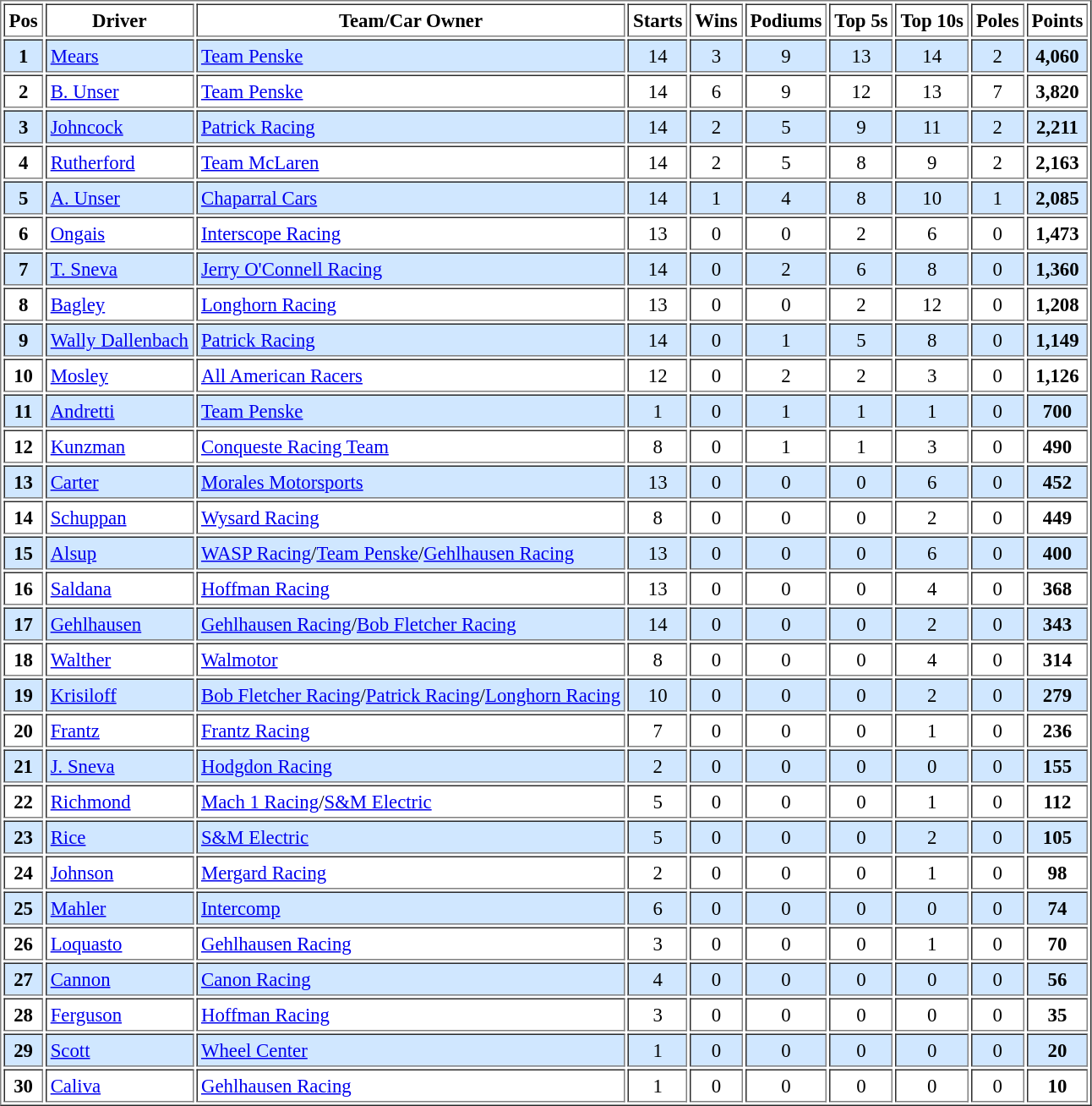<table class="toccolours sortable" style="font-size: 95%" border="1" cellpadding="3" style="border-collapse:collapse">
<tr>
<th>Pos</th>
<th>Driver</th>
<th>Team/Car Owner</th>
<th>Starts</th>
<th>Wins</th>
<th>Podiums</th>
<th>Top 5s</th>
<th>Top 10s</th>
<th>Poles</th>
<th>Points</th>
</tr>
<tr style="background:#D0E7FF;">
<th>1</th>
<td> <a href='#'>Mears</a></td>
<td> <a href='#'>Team Penske</a></td>
<td align="center">14</td>
<td align="center">3</td>
<td align="center">9</td>
<td align="center">13</td>
<td align="center">14</td>
<td align="center">2</td>
<td align="center"><strong>4,060</strong></td>
</tr>
<tr>
<th>2</th>
<td> <a href='#'>B. Unser</a></td>
<td> <a href='#'>Team Penske</a></td>
<td align="center">14</td>
<td align="center">6</td>
<td align="center">9</td>
<td align="center">12</td>
<td align="center">13</td>
<td align="center">7</td>
<td align="center"><strong>3,820</strong></td>
</tr>
<tr style="background:#D0E7FF;">
<th>3</th>
<td> <a href='#'>Johncock</a></td>
<td> <a href='#'>Patrick Racing</a></td>
<td align="center">14</td>
<td align="center">2</td>
<td align="center">5</td>
<td align="center">9</td>
<td align="center">11</td>
<td align="center">2</td>
<td align="center"><strong>2,211</strong></td>
</tr>
<tr>
<th>4</th>
<td> <a href='#'>Rutherford</a></td>
<td> <a href='#'>Team McLaren</a></td>
<td align="center">14</td>
<td align="center">2</td>
<td align="center">5</td>
<td align="center">8</td>
<td align="center">9</td>
<td align="center">2</td>
<td align="center"><strong>2,163</strong></td>
</tr>
<tr style="background:#D0E7FF;">
<th>5</th>
<td> <a href='#'>A. Unser</a></td>
<td> <a href='#'>Chaparral Cars</a></td>
<td align="center">14</td>
<td align="center">1</td>
<td align="center">4</td>
<td align="center">8</td>
<td align="center">10</td>
<td align="center">1</td>
<td align="center"><strong>2,085</strong></td>
</tr>
<tr>
<th>6</th>
<td> <a href='#'>Ongais</a></td>
<td> <a href='#'>Interscope Racing</a></td>
<td align="center">13</td>
<td align="center">0</td>
<td align="center">0</td>
<td align="center">2</td>
<td align="center">6</td>
<td align="center">0</td>
<td align="center"><strong>1,473</strong></td>
</tr>
<tr style="background:#D0E7FF;">
<th>7</th>
<td> <a href='#'>T. Sneva</a></td>
<td> <a href='#'>Jerry O'Connell Racing</a></td>
<td align="center">14</td>
<td align="center">0</td>
<td align="center">2</td>
<td align="center">6</td>
<td align="center">8</td>
<td align="center">0</td>
<td align="center"><strong>1,360</strong></td>
</tr>
<tr>
<th>8</th>
<td> <a href='#'>Bagley</a></td>
<td> <a href='#'>Longhorn Racing</a></td>
<td align="center">13</td>
<td align="center">0</td>
<td align="center">0</td>
<td align="center">2</td>
<td align="center">12</td>
<td align="center">0</td>
<td align="center"><strong>1,208</strong></td>
</tr>
<tr style="background:#D0E7FF;">
<th>9</th>
<td> <a href='#'>Wally Dallenbach</a></td>
<td> <a href='#'>Patrick Racing</a></td>
<td align="center">14</td>
<td align="center">0</td>
<td align="center">1</td>
<td align="center">5</td>
<td align="center">8</td>
<td align="center">0</td>
<td align="center"><strong>1,149</strong></td>
</tr>
<tr>
<th>10</th>
<td> <a href='#'>Mosley</a></td>
<td> <a href='#'>All American Racers</a></td>
<td align="center">12</td>
<td align="center">0</td>
<td align="center">2</td>
<td align="center">2</td>
<td align="center">3</td>
<td align="center">0</td>
<td align="center"><strong>1,126</strong></td>
</tr>
<tr style="background:#D0E7FF;">
<th>11</th>
<td> <a href='#'>Andretti</a></td>
<td> <a href='#'>Team Penske</a></td>
<td align="center">1</td>
<td align="center">0</td>
<td align="center">1</td>
<td align="center">1</td>
<td align="center">1</td>
<td align="center">0</td>
<td align="center"><strong>700</strong></td>
</tr>
<tr>
<th>12</th>
<td> <a href='#'>Kunzman</a></td>
<td> <a href='#'>Conqueste Racing Team</a></td>
<td align="center">8</td>
<td align="center">0</td>
<td align="center">1</td>
<td align="center">1</td>
<td align="center">3</td>
<td align="center">0</td>
<td align="center"><strong>490</strong></td>
</tr>
<tr style="background:#D0E7FF;">
<th>13</th>
<td> <a href='#'>Carter</a></td>
<td> <a href='#'>Morales Motorsports</a></td>
<td align="center">13</td>
<td align="center">0</td>
<td align="center">0</td>
<td align="center">0</td>
<td align="center">6</td>
<td align="center">0</td>
<td align="center"><strong>452</strong></td>
</tr>
<tr>
<th>14</th>
<td> <a href='#'>Schuppan</a></td>
<td> <a href='#'>Wysard Racing</a></td>
<td align="center">8</td>
<td align="center">0</td>
<td align="center">0</td>
<td align="center">0</td>
<td align="center">2</td>
<td align="center">0</td>
<td align="center"><strong>449</strong></td>
</tr>
<tr style="background:#D0E7FF;">
<th>15</th>
<td> <a href='#'>Alsup</a> </td>
<td> <a href='#'>WASP Racing</a>/<a href='#'>Team Penske</a>/<a href='#'>Gehlhausen Racing</a></td>
<td align="center">13</td>
<td align="center">0</td>
<td align="center">0</td>
<td align="center">0</td>
<td align="center">6</td>
<td align="center">0</td>
<td align="center"><strong>400</strong></td>
</tr>
<tr>
<th>16</th>
<td> <a href='#'>Saldana</a></td>
<td> <a href='#'>Hoffman Racing</a></td>
<td align="center">13</td>
<td align="center">0</td>
<td align="center">0</td>
<td align="center">0</td>
<td align="center">4</td>
<td align="center">0</td>
<td align="center"><strong>368</strong></td>
</tr>
<tr style="background:#D0E7FF;">
<th>17</th>
<td> <a href='#'>Gehlhausen</a></td>
<td> <a href='#'>Gehlhausen Racing</a>/<a href='#'>Bob Fletcher Racing</a></td>
<td align="center">14</td>
<td align="center">0</td>
<td align="center">0</td>
<td align="center">0</td>
<td align="center">2</td>
<td align="center">0</td>
<td align="center"><strong>343</strong></td>
</tr>
<tr>
<th>18</th>
<td> <a href='#'>Walther</a></td>
<td> <a href='#'>Walmotor</a></td>
<td align="center">8</td>
<td align="center">0</td>
<td align="center">0</td>
<td align="center">0</td>
<td align="center">4</td>
<td align="center">0</td>
<td align="center"><strong>314</strong></td>
</tr>
<tr style="background:#D0E7FF;">
<th>19</th>
<td> <a href='#'>Krisiloff</a></td>
<td> <a href='#'>Bob Fletcher Racing</a>/<a href='#'>Patrick Racing</a>/<a href='#'>Longhorn Racing</a></td>
<td align="center">10</td>
<td align="center">0</td>
<td align="center">0</td>
<td align="center">0</td>
<td align="center">2</td>
<td align="center">0</td>
<td align="center"><strong>279</strong></td>
</tr>
<tr>
<th>20</th>
<td> <a href='#'>Frantz</a></td>
<td> <a href='#'>Frantz Racing</a></td>
<td align="center">7</td>
<td align="center">0</td>
<td align="center">0</td>
<td align="center">0</td>
<td align="center">1</td>
<td align="center">0</td>
<td align="center"><strong>236</strong></td>
</tr>
<tr style="background:#D0E7FF;">
<th>21</th>
<td> <a href='#'>J. Sneva</a></td>
<td> <a href='#'>Hodgdon Racing</a></td>
<td align="center">2</td>
<td align="center">0</td>
<td align="center">0</td>
<td align="center">0</td>
<td align="center">0</td>
<td align="center">0</td>
<td align="center"><strong>155</strong></td>
</tr>
<tr>
<th>22</th>
<td> <a href='#'>Richmond</a></td>
<td> <a href='#'>Mach 1 Racing</a>/<a href='#'>S&M Electric</a></td>
<td align="center">5</td>
<td align="center">0</td>
<td align="center">0</td>
<td align="center">0</td>
<td align="center">1</td>
<td align="center">0</td>
<td align="center"><strong>112</strong></td>
</tr>
<tr style="background:#D0E7FF;">
<th>23</th>
<td> <a href='#'>Rice</a></td>
<td> <a href='#'>S&M Electric</a></td>
<td align="center">5</td>
<td align="center">0</td>
<td align="center">0</td>
<td align="center">0</td>
<td align="center">2</td>
<td align="center">0</td>
<td align="center"><strong>105</strong></td>
</tr>
<tr>
<th>24</th>
<td> <a href='#'>Johnson</a></td>
<td> <a href='#'>Mergard Racing</a></td>
<td align="center">2</td>
<td align="center">0</td>
<td align="center">0</td>
<td align="center">0</td>
<td align="center">1</td>
<td align="center">0</td>
<td align="center"><strong>98</strong></td>
</tr>
<tr style="background:#D0E7FF;">
<th>25</th>
<td> <a href='#'>Mahler</a></td>
<td> <a href='#'>Intercomp</a></td>
<td align="center">6</td>
<td align="center">0</td>
<td align="center">0</td>
<td align="center">0</td>
<td align="center">0</td>
<td align="center">0</td>
<td align="center"><strong>74</strong></td>
</tr>
<tr>
<th>26</th>
<td> <a href='#'>Loquasto</a></td>
<td> <a href='#'>Gehlhausen Racing</a></td>
<td align="center">3</td>
<td align="center">0</td>
<td align="center">0</td>
<td align="center">0</td>
<td align="center">1</td>
<td align="center">0</td>
<td align="center"><strong>70</strong></td>
</tr>
<tr style="background:#D0E7FF;">
<th>27</th>
<td> <a href='#'>Cannon</a></td>
<td> <a href='#'>Canon Racing</a></td>
<td align="center">4</td>
<td align="center">0</td>
<td align="center">0</td>
<td align="center">0</td>
<td align="center">0</td>
<td align="center">0</td>
<td align="center"><strong>56</strong></td>
</tr>
<tr>
<th>28</th>
<td> <a href='#'>Ferguson</a></td>
<td> <a href='#'>Hoffman Racing</a></td>
<td align="center">3</td>
<td align="center">0</td>
<td align="center">0</td>
<td align="center">0</td>
<td align="center">0</td>
<td align="center">0</td>
<td align="center"><strong>35</strong></td>
</tr>
<tr style="background:#D0E7FF;">
<th>29</th>
<td> <a href='#'>Scott</a></td>
<td> <a href='#'>Wheel Center</a></td>
<td align="center">1</td>
<td align="center">0</td>
<td align="center">0</td>
<td align="center">0</td>
<td align="center">0</td>
<td align="center">0</td>
<td align="center"><strong>20</strong></td>
</tr>
<tr>
<th>30</th>
<td> <a href='#'>Caliva</a></td>
<td> <a href='#'>Gehlhausen Racing</a></td>
<td align="center">1</td>
<td align="center">0</td>
<td align="center">0</td>
<td align="center">0</td>
<td align="center">0</td>
<td align="center">0</td>
<td align="center"><strong>10</strong></td>
</tr>
</table>
